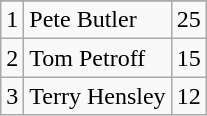<table class="wikitable">
<tr>
</tr>
<tr>
<td>1</td>
<td>Pete Butler</td>
<td>25</td>
</tr>
<tr>
<td>2</td>
<td>Tom Petroff</td>
<td>15</td>
</tr>
<tr>
<td>3</td>
<td>Terry Hensley</td>
<td>12</td>
</tr>
</table>
